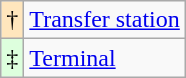<table class="wikitable" style="font-size:100%;">
<tr>
<td style="background-color:#FFE6BD">†</td>
<td><a href='#'>Transfer station</a></td>
</tr>
<tr>
<td style="background-color:#DDFFDD">‡</td>
<td><a href='#'>Terminal</a></td>
</tr>
</table>
